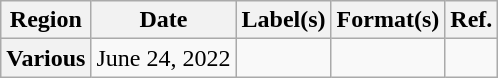<table class="wikitable plainrowheaders">
<tr>
<th scope="col">Region</th>
<th scope="col">Date</th>
<th scope="col">Label(s)</th>
<th scope="col">Format(s)</th>
<th scope="col">Ref.</th>
</tr>
<tr>
<th scope="row">Various</th>
<td>June 24, 2022</td>
<td></td>
<td></td>
<td style="text-align: center"></td>
</tr>
</table>
